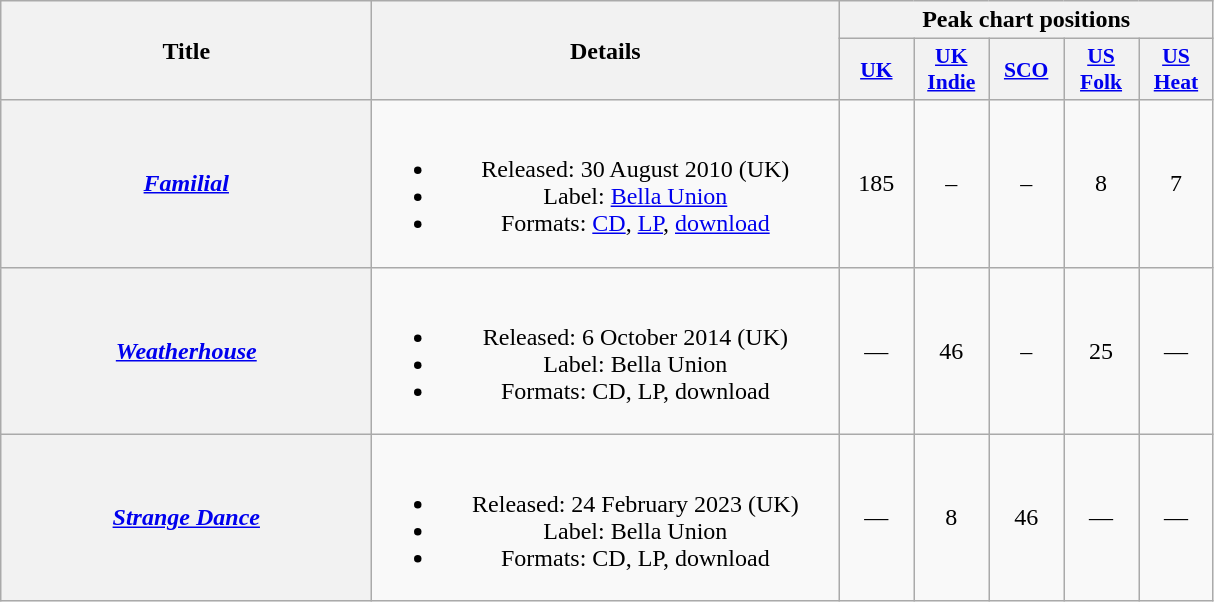<table class="wikitable plainrowheaders" style="text-align:center;">
<tr>
<th scope="col" rowspan="2" style="width:15em;">Title</th>
<th scope="col" rowspan="2" style="width:19em;">Details</th>
<th scope="col" colspan="5">Peak chart positions</th>
</tr>
<tr>
<th scope="col" style="width:3em;font-size:90%;"><a href='#'>UK</a><br></th>
<th scope="col" style="width:3em;font-size:90%;"><a href='#'>UK<br>Indie</a><br></th>
<th scope="col" style="width:3em;font-size:90%;"><a href='#'>SCO</a><br></th>
<th scope="col" style="width:3em;font-size:90%;"><a href='#'>US<br>Folk</a><br></th>
<th scope="col" style="width:3em;font-size:90%;"><a href='#'>US<br>Heat</a><br></th>
</tr>
<tr>
<th scope="row"><em><a href='#'>Familial</a></em></th>
<td><br><ul><li>Released: 30 August 2010 <span>(UK)</span></li><li>Label: <a href='#'>Bella Union</a></li><li>Formats: <a href='#'>CD</a>, <a href='#'>LP</a>, <a href='#'>download</a></li></ul></td>
<td>185</td>
<td>–</td>
<td>–</td>
<td>8</td>
<td>7</td>
</tr>
<tr>
<th scope="row"><em><a href='#'>Weatherhouse</a></em></th>
<td><br><ul><li>Released: 6 October 2014 <span>(UK)</span></li><li>Label: Bella Union</li><li>Formats: CD, LP, download</li></ul></td>
<td>—</td>
<td>46</td>
<td>–</td>
<td>25</td>
<td>—</td>
</tr>
<tr>
<th scope="row"><em><a href='#'>Strange Dance</a></em></th>
<td><br><ul><li>Released: 24 February 2023 <span>(UK)</span></li><li>Label: Bella Union</li><li>Formats: CD, LP, download</li></ul></td>
<td>—</td>
<td>8</td>
<td>46</td>
<td>—</td>
<td>—</td>
</tr>
</table>
